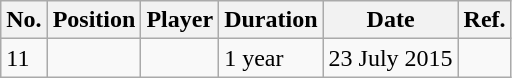<table class="wikitable">
<tr>
<th scope="col">No.</th>
<th scope="col">Position</th>
<th scope="col">Player</th>
<th scope="col">Duration</th>
<th scope="col">Date</th>
<th scope="col">Ref.</th>
</tr>
<tr>
<td>11</td>
<td></td>
<td align="left"></td>
<td>1 year</td>
<td>23 July 2015</td>
<td></td>
</tr>
</table>
